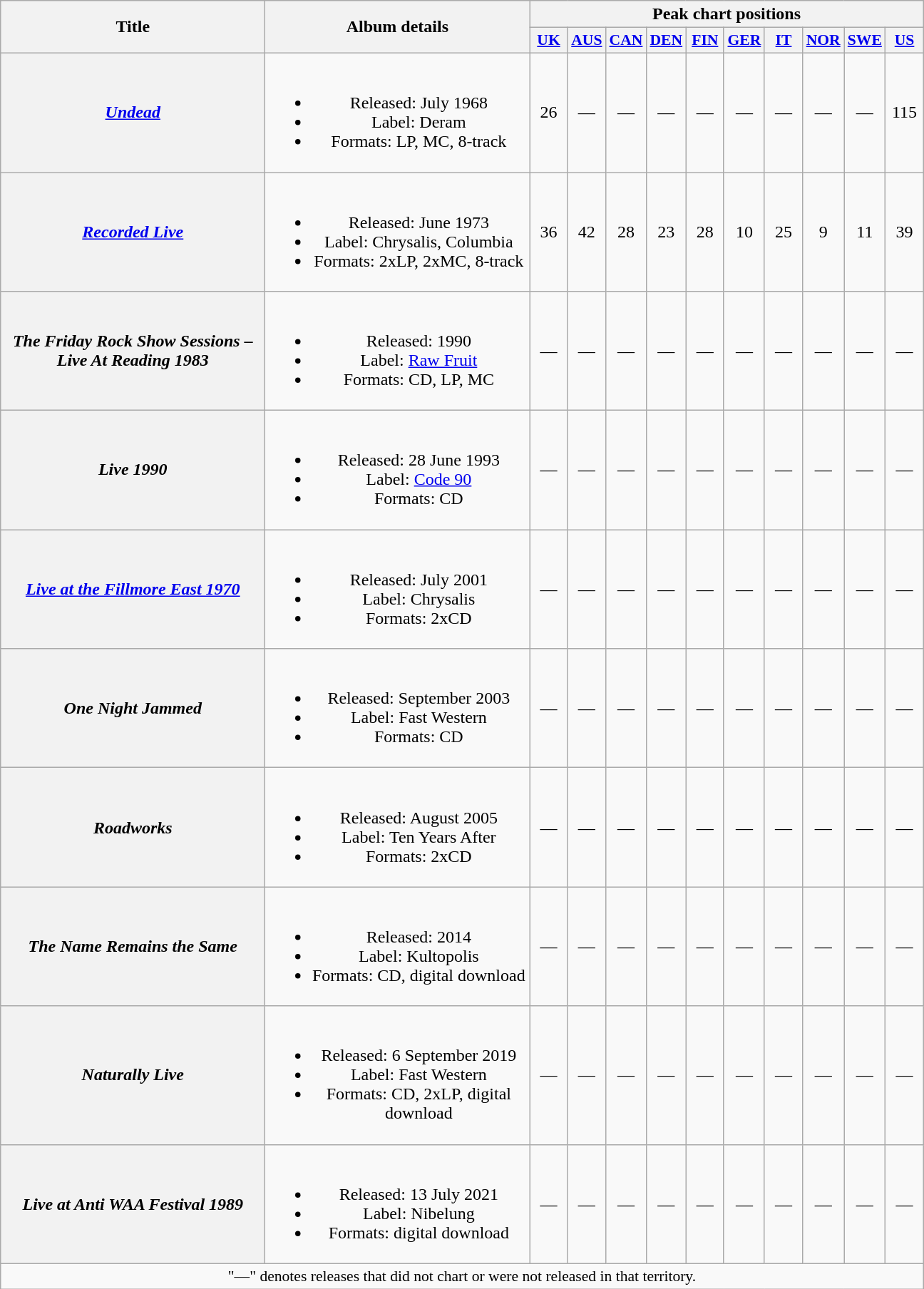<table class="wikitable plainrowheaders" style="text-align:center;">
<tr>
<th rowspan="2" scope="col" style="width:15em;">Title</th>
<th rowspan="2" scope="col" style="width:15em;">Album details</th>
<th colspan="10">Peak chart positions</th>
</tr>
<tr>
<th scope="col" style="width:2em;font-size:90%;"><a href='#'>UK</a><br></th>
<th scope="col" style="width:2em;font-size:90%;"><a href='#'>AUS</a><br></th>
<th scope="col" style="width:2em;font-size:90%;"><a href='#'>CAN</a><br></th>
<th scope="col" style="width:2em;font-size:90%;"><a href='#'>DEN</a><br></th>
<th scope="col" style="width:2em;font-size:90%;"><a href='#'>FIN</a><br></th>
<th scope="col" style="width:2em;font-size:90%;"><a href='#'>GER</a><br></th>
<th scope="col" style="width:2em;font-size:90%;"><a href='#'>IT</a><br></th>
<th scope="col" style="width:2em;font-size:90%;"><a href='#'>NOR</a><br></th>
<th scope="col" style="width:2em;font-size:90%;"><a href='#'>SWE</a><br></th>
<th scope="col" style="width:2em;font-size:90%;"><a href='#'>US</a><br></th>
</tr>
<tr>
<th scope="row"><em><a href='#'>Undead</a></em></th>
<td><br><ul><li>Released: July 1968</li><li>Label: Deram</li><li>Formats: LP, MC, 8-track</li></ul></td>
<td>26</td>
<td>—</td>
<td>—</td>
<td>—</td>
<td>—</td>
<td>—</td>
<td>—</td>
<td>—</td>
<td>—</td>
<td>115</td>
</tr>
<tr>
<th scope="row"><em><a href='#'>Recorded Live</a></em></th>
<td><br><ul><li>Released: June 1973</li><li>Label: Chrysalis, Columbia</li><li>Formats: 2xLP, 2xMC, 8-track</li></ul></td>
<td>36</td>
<td>42</td>
<td>28</td>
<td>23</td>
<td>28</td>
<td>10</td>
<td>25</td>
<td>9</td>
<td>11</td>
<td>39</td>
</tr>
<tr>
<th scope="row"><em>The Friday Rock Show Sessions – Live At Reading 1983</em></th>
<td><br><ul><li>Released: 1990</li><li>Label: <a href='#'>Raw Fruit</a></li><li>Formats: CD, LP, MC</li></ul></td>
<td>—</td>
<td>—</td>
<td>—</td>
<td>—</td>
<td>—</td>
<td>—</td>
<td>—</td>
<td>—</td>
<td>—</td>
<td>—</td>
</tr>
<tr>
<th scope="row"><em>Live 1990</em></th>
<td><br><ul><li>Released: 28 June 1993</li><li>Label: <a href='#'>Code 90</a></li><li>Formats: CD</li></ul></td>
<td>—</td>
<td>—</td>
<td>—</td>
<td>—</td>
<td>—</td>
<td>—</td>
<td>—</td>
<td>—</td>
<td>—</td>
<td>—</td>
</tr>
<tr>
<th scope="row"><em><a href='#'>Live at the Fillmore East 1970</a></em></th>
<td><br><ul><li>Released: July 2001</li><li>Label: Chrysalis</li><li>Formats: 2xCD</li></ul></td>
<td>—</td>
<td>—</td>
<td>—</td>
<td>—</td>
<td>—</td>
<td>—</td>
<td>—</td>
<td>—</td>
<td>—</td>
<td>—</td>
</tr>
<tr>
<th scope="row"><em>One Night Jammed</em></th>
<td><br><ul><li>Released: September 2003</li><li>Label: Fast Western</li><li>Formats: CD</li></ul></td>
<td>—</td>
<td>—</td>
<td>—</td>
<td>—</td>
<td>—</td>
<td>—</td>
<td>—</td>
<td>—</td>
<td>—</td>
<td>—</td>
</tr>
<tr>
<th scope="row"><em>Roadworks</em></th>
<td><br><ul><li>Released: August 2005</li><li>Label: Ten Years After</li><li>Formats: 2xCD</li></ul></td>
<td>—</td>
<td>—</td>
<td>—</td>
<td>—</td>
<td>—</td>
<td>—</td>
<td>—</td>
<td>—</td>
<td>—</td>
<td>—</td>
</tr>
<tr>
<th scope="row"><em>The Name Remains the Same</em></th>
<td><br><ul><li>Released: 2014</li><li>Label: Kultopolis</li><li>Formats: CD, digital download</li></ul></td>
<td>—</td>
<td>—</td>
<td>—</td>
<td>—</td>
<td>—</td>
<td>—</td>
<td>—</td>
<td>—</td>
<td>—</td>
<td>—</td>
</tr>
<tr>
<th scope="row"><em>Naturally Live</em></th>
<td><br><ul><li>Released: 6 September 2019</li><li>Label: Fast Western</li><li>Formats: CD, 2xLP, digital download</li></ul></td>
<td>—</td>
<td>—</td>
<td>—</td>
<td>—</td>
<td>—</td>
<td>—</td>
<td>—</td>
<td>—</td>
<td>—</td>
<td>—</td>
</tr>
<tr>
<th scope="row"><em>Live at Anti WAA Festival 1989</em></th>
<td><br><ul><li>Released: 13 July 2021</li><li>Label: Nibelung</li><li>Formats: digital download</li></ul></td>
<td>—</td>
<td>—</td>
<td>—</td>
<td>—</td>
<td>—</td>
<td>—</td>
<td>—</td>
<td>—</td>
<td>—</td>
<td>—</td>
</tr>
<tr>
<td colspan="12" style="font-size:90%">"—" denotes releases that did not chart or were not released in that territory.</td>
</tr>
</table>
